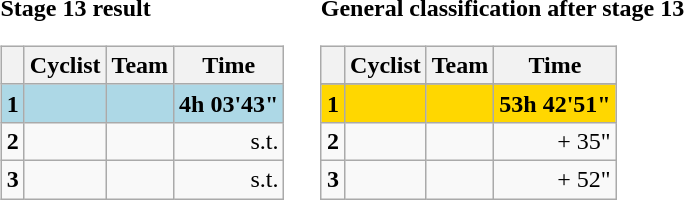<table>
<tr>
<td><strong>Stage 13 result</strong><br><table class="wikitable">
<tr>
<th></th>
<th>Cyclist</th>
<th>Team</th>
<th>Time</th>
</tr>
<tr bgcolor=lightblue>
<td><strong>1</strong></td>
<td><strong></strong></td>
<td><strong></strong></td>
<td align=right><strong>4h 03'43"</strong></td>
</tr>
<tr>
<td><strong>2</strong></td>
<td></td>
<td></td>
<td align=right>s.t.</td>
</tr>
<tr>
<td><strong>3</strong></td>
<td></td>
<td></td>
<td align=right>s.t.</td>
</tr>
</table>
</td>
<td></td>
<td><strong>General classification after stage 13</strong><br><table class="wikitable">
<tr>
<th></th>
<th>Cyclist</th>
<th>Team</th>
<th>Time</th>
</tr>
<tr>
</tr>
<tr bgcolor=gold>
<td><strong>1</strong></td>
<td><strong></strong></td>
<td><strong></strong></td>
<td align=right><strong>53h 42'51"</strong></td>
</tr>
<tr>
<td><strong>2</strong></td>
<td></td>
<td></td>
<td align=right>+ 35"</td>
</tr>
<tr>
<td><strong>3</strong></td>
<td></td>
<td></td>
<td align=right>+ 52"</td>
</tr>
</table>
</td>
</tr>
</table>
